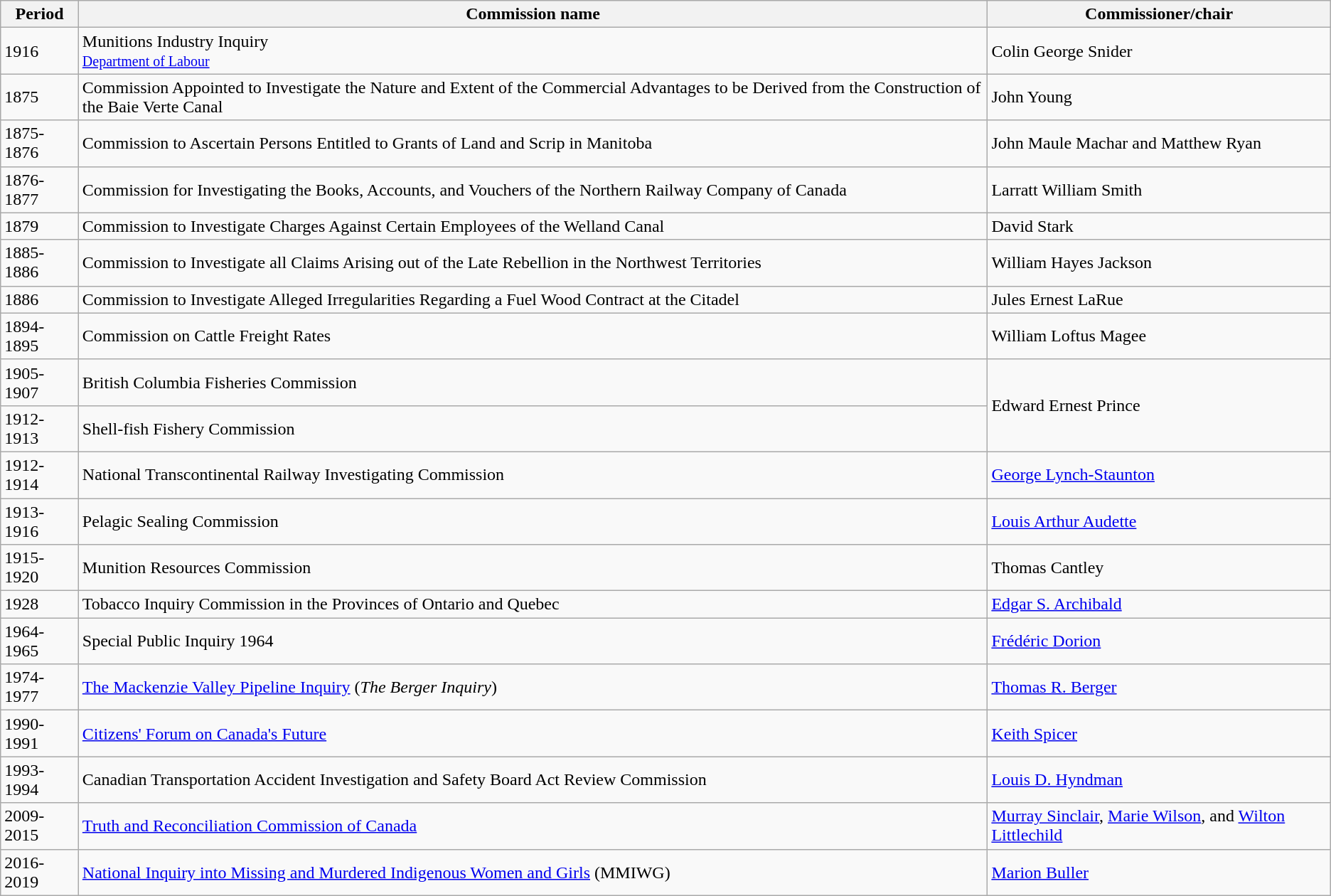<table class="wikitable">
<tr>
<th>Period</th>
<th>Commission name</th>
<th>Commissioner/chair</th>
</tr>
<tr>
<td>1916</td>
<td>Munitions Industry Inquiry<br><a href='#'><small>Department of Labour</small></a></td>
<td>Colin George Snider</td>
</tr>
<tr>
<td>1875</td>
<td>Commission Appointed to Investigate the Nature and Extent of the Commercial Advantages to be Derived from the Construction of the Baie Verte Canal</td>
<td>John Young</td>
</tr>
<tr>
<td>1875-1876</td>
<td>Commission to Ascertain Persons Entitled to Grants of Land and Scrip in Manitoba</td>
<td>John Maule Machar and Matthew Ryan</td>
</tr>
<tr>
<td>1876-1877</td>
<td>Commission for Investigating the Books, Accounts, and Vouchers of the Northern Railway Company of Canada</td>
<td>Larratt William Smith</td>
</tr>
<tr>
<td>1879</td>
<td>Commission to Investigate Charges Against Certain Employees of the Welland Canal</td>
<td>David Stark</td>
</tr>
<tr>
<td>1885-1886</td>
<td>Commission to Investigate all Claims Arising out of the Late Rebellion in the Northwest Territories</td>
<td>William Hayes Jackson</td>
</tr>
<tr>
<td>1886</td>
<td>Commission to Investigate Alleged Irregularities Regarding a Fuel Wood Contract at the Citadel</td>
<td>Jules Ernest LaRue</td>
</tr>
<tr>
<td>1894-1895</td>
<td>Commission on Cattle Freight Rates</td>
<td>William Loftus Magee</td>
</tr>
<tr>
<td>1905-1907</td>
<td>British Columbia Fisheries Commission</td>
<td rowspan="2">Edward Ernest Prince</td>
</tr>
<tr>
<td>1912-1913</td>
<td>Shell-fish Fishery Commission</td>
</tr>
<tr>
<td>1912-1914</td>
<td>National Transcontinental Railway Investigating Commission</td>
<td><a href='#'>George Lynch-Staunton</a></td>
</tr>
<tr>
<td>1913-1916</td>
<td>Pelagic Sealing Commission</td>
<td><a href='#'>Louis Arthur Audette</a></td>
</tr>
<tr>
<td>1915-1920</td>
<td>Munition Resources Commission</td>
<td>Thomas Cantley</td>
</tr>
<tr>
<td>1928</td>
<td>Tobacco Inquiry Commission in the Provinces of Ontario and Quebec</td>
<td><a href='#'>Edgar S. Archibald</a></td>
</tr>
<tr>
<td>1964-1965</td>
<td>Special Public Inquiry 1964</td>
<td><a href='#'>Frédéric Dorion</a></td>
</tr>
<tr>
<td>1974-1977</td>
<td><a href='#'>The Mackenzie Valley Pipeline Inquiry</a> (<em>The Berger Inquiry</em>)</td>
<td><a href='#'>Thomas R. Berger</a></td>
</tr>
<tr>
<td>1990-1991</td>
<td><a href='#'>Citizens' Forum on Canada's Future</a></td>
<td><a href='#'>Keith Spicer</a></td>
</tr>
<tr>
<td>1993-1994</td>
<td>Canadian Transportation Accident Investigation and Safety Board Act Review Commission</td>
<td><a href='#'>Louis D. Hyndman</a></td>
</tr>
<tr>
<td>2009-2015</td>
<td><a href='#'>Truth and Reconciliation Commission of Canada</a></td>
<td><a href='#'>Murray Sinclair</a>, <a href='#'>Marie Wilson</a>, and <a href='#'>Wilton Littlechild</a></td>
</tr>
<tr>
<td>2016-2019</td>
<td><a href='#'>National Inquiry into Missing and Murdered Indigenous Women and Girls</a> (MMIWG)</td>
<td><a href='#'>Marion Buller</a></td>
</tr>
</table>
